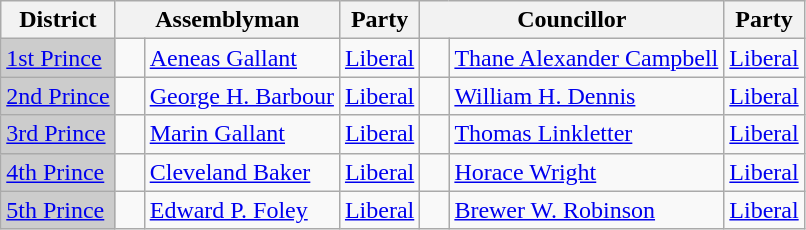<table class="wikitable">
<tr>
<th>District</th>
<th colspan="2">Assemblyman</th>
<th>Party</th>
<th colspan="2">Councillor</th>
<th>Party</th>
</tr>
<tr>
<td bgcolor="CCCCCC"><a href='#'>1st Prince</a></td>
<td>   </td>
<td><a href='#'>Aeneas Gallant</a></td>
<td><a href='#'>Liberal</a></td>
<td>   </td>
<td><a href='#'>Thane Alexander Campbell</a></td>
<td><a href='#'>Liberal</a></td>
</tr>
<tr>
<td bgcolor="CCCCCC"><a href='#'>2nd Prince</a></td>
<td>   </td>
<td><a href='#'>George H. Barbour</a></td>
<td><a href='#'>Liberal</a></td>
<td>   </td>
<td><a href='#'>William H. Dennis</a></td>
<td><a href='#'>Liberal</a></td>
</tr>
<tr>
<td bgcolor="CCCCCC"><a href='#'>3rd Prince</a></td>
<td>   </td>
<td><a href='#'>Marin Gallant</a></td>
<td><a href='#'>Liberal</a></td>
<td>   </td>
<td><a href='#'>Thomas Linkletter</a></td>
<td><a href='#'>Liberal</a></td>
</tr>
<tr>
<td bgcolor="CCCCCC"><a href='#'>4th Prince</a></td>
<td>   </td>
<td><a href='#'>Cleveland Baker</a></td>
<td><a href='#'>Liberal</a></td>
<td>    <br></td>
<td><a href='#'>Horace Wright</a></td>
<td><a href='#'>Liberal</a></td>
</tr>
<tr>
<td bgcolor="CCCCCC"><a href='#'>5th Prince</a></td>
<td>   </td>
<td><a href='#'>Edward P. Foley</a></td>
<td><a href='#'>Liberal</a></td>
<td>   </td>
<td><a href='#'>Brewer W. Robinson</a></td>
<td><a href='#'>Liberal</a></td>
</tr>
</table>
